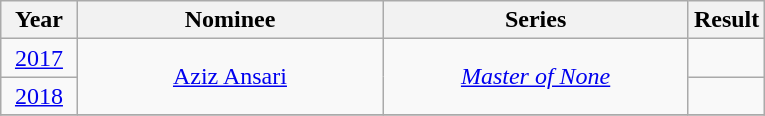<table class="wikitable" style="text-align: center">
<tr>
<th style="width:10%;">Year</th>
<th style="width:40%;">Nominee</th>
<th style="width:40%;">Series</th>
<th style="width:10%;">Result</th>
</tr>
<tr>
<td><a href='#'>2017</a></td>
<td rowspan="2"><a href='#'>Aziz Ansari</a></td>
<td rowspan="2"><em><a href='#'>Master of None</a></em></td>
<td></td>
</tr>
<tr>
<td><a href='#'>2018</a></td>
<td></td>
</tr>
<tr>
</tr>
</table>
